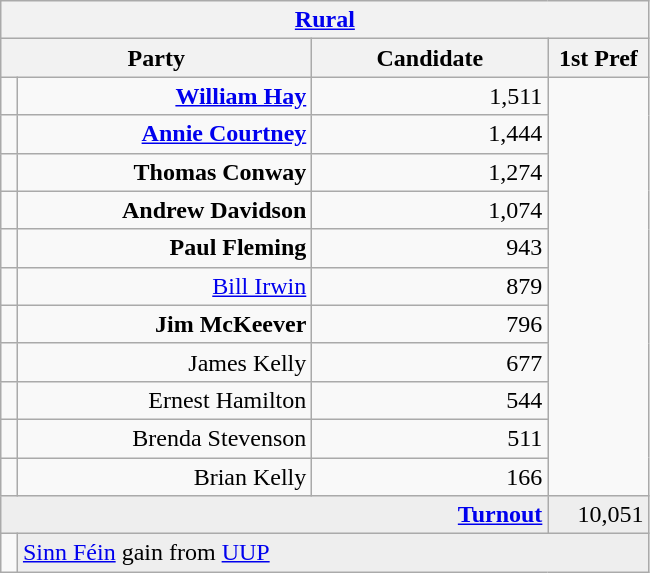<table class="wikitable">
<tr>
<th colspan="4" align="center"><a href='#'>Rural</a></th>
</tr>
<tr>
<th colspan="2" align="center" width=200>Party</th>
<th width=150>Candidate</th>
<th width=60>1st Pref</th>
</tr>
<tr>
<td></td>
<td align="right"><strong><a href='#'>William Hay</a></strong></td>
<td align="right">1,511</td>
</tr>
<tr>
<td></td>
<td align="right"><strong><a href='#'>Annie Courtney</a></strong></td>
<td align="right">1,444</td>
</tr>
<tr>
<td></td>
<td align="right"><strong>Thomas Conway</strong></td>
<td align="right">1,274</td>
</tr>
<tr>
<td></td>
<td align="right"><strong>Andrew Davidson</strong></td>
<td align="right">1,074</td>
</tr>
<tr>
<td></td>
<td align="right"><strong>Paul Fleming</strong></td>
<td align="right">943</td>
</tr>
<tr>
<td></td>
<td align="right"><a href='#'>Bill Irwin</a></td>
<td align="right">879</td>
</tr>
<tr>
<td></td>
<td align="right"><strong>Jim McKeever</strong></td>
<td align="right">796</td>
</tr>
<tr>
<td></td>
<td align="right">James Kelly</td>
<td align="right">677</td>
</tr>
<tr>
<td></td>
<td align="right">Ernest Hamilton</td>
<td align="right">544</td>
</tr>
<tr>
<td></td>
<td align="right">Brenda Stevenson</td>
<td align="right">511</td>
</tr>
<tr>
<td></td>
<td align="right">Brian Kelly</td>
<td align="right">166</td>
</tr>
<tr bgcolor="EEEEEE">
<td colspan=3 align="right"><strong><a href='#'>Turnout</a></strong></td>
<td align="right">10,051</td>
</tr>
<tr>
<td bgcolor=></td>
<td colspan=3 bgcolor="EEEEEE"><a href='#'>Sinn Féin</a> gain from <a href='#'>UUP</a></td>
</tr>
</table>
